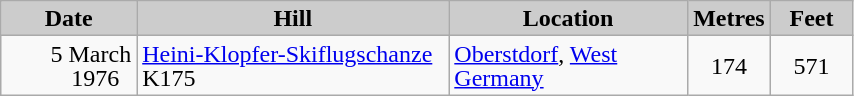<table class="wikitable sortable" style="text-align:left; line-height:16px; width:45%;">
<tr>
<th style="background-color: #ccc;" width="85">Date</th>
<th style="background-color: #ccc;" width="205">Hill</th>
<th style="background-color: #ccc;" width="155">Location</th>
<th style="background-color: #ccc;" width="48">Metres</th>
<th style="background-color: #ccc;" width="48">Feet</th>
</tr>
<tr>
<td align=right>5 March 1976  </td>
<td><a href='#'>Heini-Klopfer-Skiflugschanze</a> K175</td>
<td><a href='#'>Oberstdorf</a>, <a href='#'>West Germany</a></td>
<td align=center>174</td>
<td align=center>571</td>
</tr>
</table>
